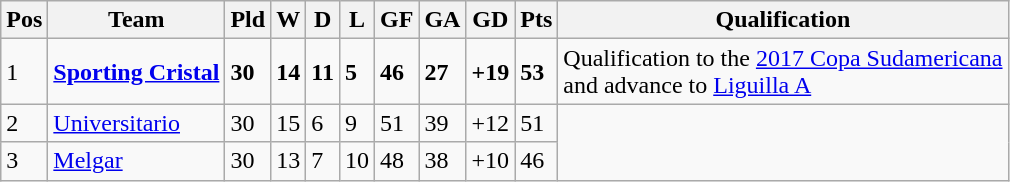<table class="wikitable">
<tr>
<th>Pos</th>
<th><strong>Team</strong></th>
<th><strong>Pld</strong></th>
<th>W</th>
<th>D</th>
<th>L</th>
<th>GF</th>
<th>GA</th>
<th>GD</th>
<th>Pts</th>
<th><strong>Qualification</strong></th>
</tr>
<tr>
<td>1</td>
<td><strong><a href='#'>Sporting Cristal</a></strong></td>
<td><strong>30</strong></td>
<td><strong>14</strong></td>
<td><strong>11</strong></td>
<td><strong>5</strong></td>
<td><strong>46</strong></td>
<td><strong>27</strong></td>
<td><strong>+19</strong></td>
<td><strong>53</strong></td>
<td>Qualification to the <a href='#'>2017 Copa Sudamericana</a><br>and advance to <a href='#'>Liguilla A</a></td>
</tr>
<tr>
<td>2</td>
<td><a href='#'>Universitario</a></td>
<td>30</td>
<td>15</td>
<td>6</td>
<td>9</td>
<td>51</td>
<td>39</td>
<td>+12</td>
<td>51</td>
<td rowspan="2"></td>
</tr>
<tr>
<td>3</td>
<td><a href='#'>Melgar</a></td>
<td>30</td>
<td>13</td>
<td>7</td>
<td>10</td>
<td>48</td>
<td>38</td>
<td>+10</td>
<td>46</td>
</tr>
</table>
